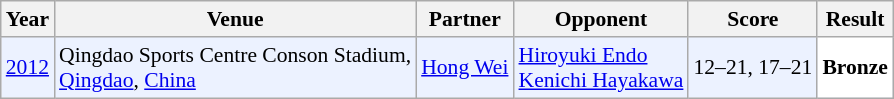<table class="sortable wikitable" style="font-size: 90%;">
<tr>
<th>Year</th>
<th>Venue</th>
<th>Partner</th>
<th>Opponent</th>
<th>Score</th>
<th>Result</th>
</tr>
<tr style="background:#ECF2FF">
<td align="center"><a href='#'>2012</a></td>
<td align="left">Qingdao Sports Centre Conson Stadium,<br><a href='#'>Qingdao</a>, <a href='#'>China</a></td>
<td align="left"> <a href='#'>Hong Wei</a></td>
<td align="left"> <a href='#'>Hiroyuki Endo</a> <br>  <a href='#'>Kenichi Hayakawa</a></td>
<td align="left">12–21, 17–21</td>
<td style="text-align:left; background:white"> <strong>Bronze</strong></td>
</tr>
</table>
